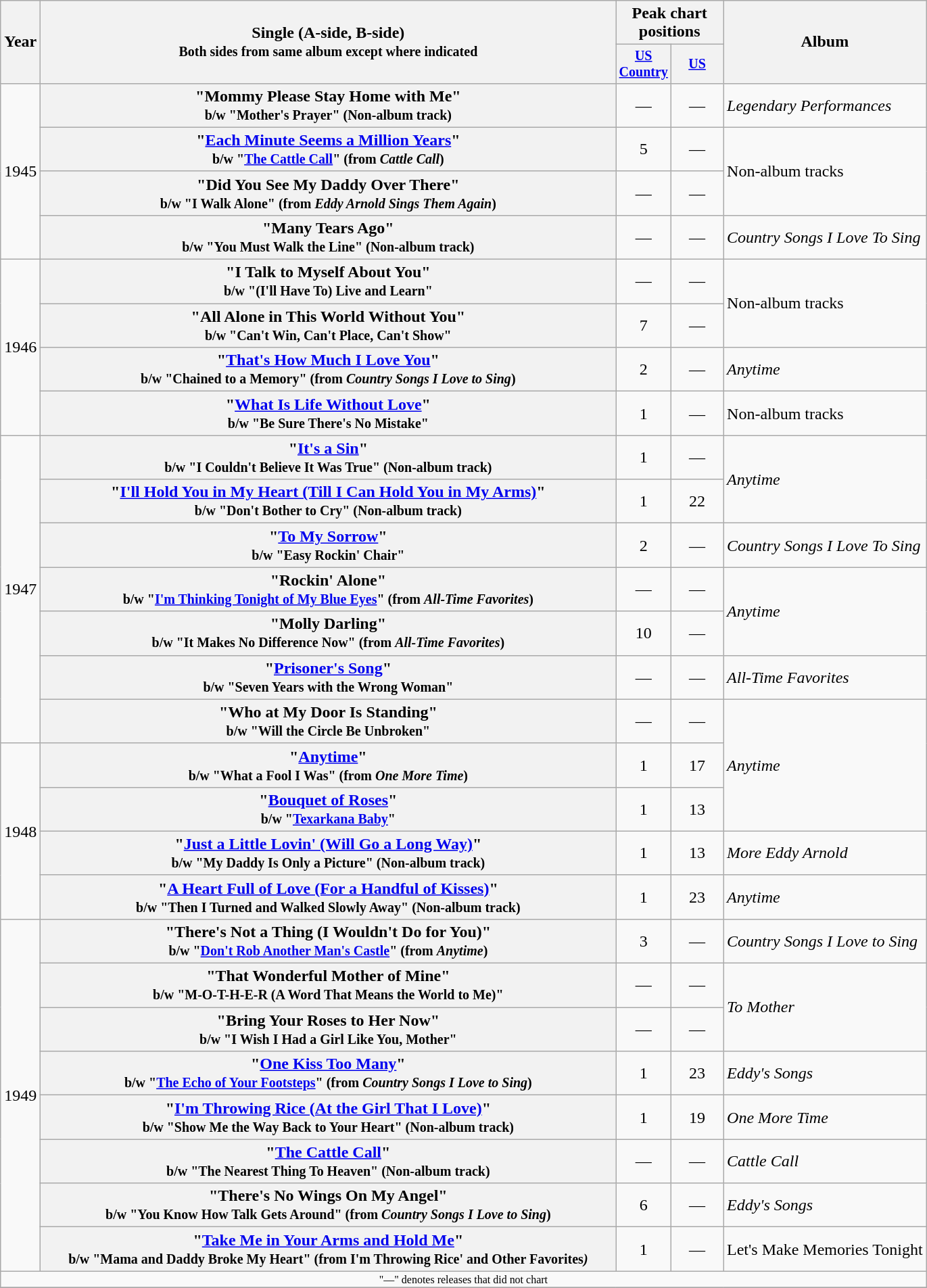<table class="wikitable plainrowheaders" style="text-align:center;">
<tr>
<th rowspan="2">Year</th>
<th rowspan="2" style="width:35em;">Single (A-side, B-side)<br><small>Both sides from same album except where indicated</small></th>
<th colspan="2">Peak chart<br>positions</th>
<th rowspan="2">Album</th>
</tr>
<tr style="font-size:smaller;">
<th width="45"><a href='#'>US Country</a><br></th>
<th width="45"><a href='#'>US</a><br></th>
</tr>
<tr>
<td rowspan="4">1945</td>
<th scope="row">"Mommy Please Stay Home with Me"<br><small>b/w "Mother's Prayer" (Non-album track)</small></th>
<td>—</td>
<td>—</td>
<td align="left"><em>Legendary Performances</em></td>
</tr>
<tr>
<th scope="row">"<a href='#'>Each Minute Seems a Million Years</a>"<br><small>b/w "<a href='#'>The Cattle Call</a>" (from <em>Cattle Call</em>)</small></th>
<td>5</td>
<td>—</td>
<td align="left" rowspan="2">Non-album tracks</td>
</tr>
<tr>
<th scope="row">"Did You See My Daddy Over There"<br><small>b/w "I Walk Alone" (from <em>Eddy Arnold Sings Them Again</em>)</small></th>
<td>—</td>
<td>—</td>
</tr>
<tr>
<th scope="row">"Many Tears Ago"<br><small>b/w "You Must Walk the Line" (Non-album track)</small></th>
<td>—</td>
<td>—</td>
<td align="left"><em>Country Songs I Love To Sing</em></td>
</tr>
<tr>
<td rowspan="4">1946</td>
<th scope="row">"I Talk to Myself About You"<br><small>b/w "(I'll Have To) Live and Learn"</small></th>
<td>—</td>
<td>—</td>
<td align="left" rowspan="2">Non-album tracks</td>
</tr>
<tr>
<th scope="row">"All Alone in This World Without You"<br><small>b/w "Can't Win, Can't Place, Can't Show"</small></th>
<td>7</td>
<td>—</td>
</tr>
<tr>
<th scope="row">"<a href='#'>That's How Much I Love You</a>"<br><small>b/w "Chained to a Memory" (from <em>Country Songs I Love to Sing</em>)</small></th>
<td>2</td>
<td>—</td>
<td align="left"><em>Anytime</em></td>
</tr>
<tr>
<th scope="row">"<a href='#'>What Is Life Without Love</a>"<br><small>b/w "Be Sure There's No Mistake" </small></th>
<td>1</td>
<td>—</td>
<td align="left">Non-album tracks</td>
</tr>
<tr>
<td rowspan="7">1947</td>
<th scope="row">"<a href='#'>It's a Sin</a>"<br><small>b/w "I Couldn't Believe It Was True" (Non-album track)</small></th>
<td>1</td>
<td>—</td>
<td align="left" rowspan="2"><em>Anytime</em></td>
</tr>
<tr>
<th scope="row">"<a href='#'>I'll Hold You in My Heart (Till I Can Hold You in My Arms)</a>"<br><small>b/w "Don't Bother to Cry" (Non-album track)</small></th>
<td>1</td>
<td>22</td>
</tr>
<tr>
<th scope="row">"<a href='#'>To My Sorrow</a>"<br><small>b/w "Easy Rockin' Chair"</small></th>
<td>2</td>
<td>—</td>
<td align="left"><em>Country Songs I Love To Sing</em></td>
</tr>
<tr>
<th scope="row">"Rockin' Alone"<br><small>b/w "<a href='#'>I'm Thinking Tonight of My Blue Eyes</a>" (from <em>All-Time Favorites</em>)</small></th>
<td>—</td>
<td>—</td>
<td align="left" rowspan="2"><em>Anytime</em></td>
</tr>
<tr>
<th scope="row">"Molly Darling"<br><small>b/w "It Makes No Difference Now" (from <em>All-Time Favorites</em>)</small></th>
<td>10</td>
<td>—</td>
</tr>
<tr>
<th scope="row">"<a href='#'>Prisoner's Song</a>"<br><small>b/w "Seven Years with the Wrong Woman"</small></th>
<td>—</td>
<td>—</td>
<td align="left"><em>All-Time Favorites</em></td>
</tr>
<tr>
<th scope="row">"Who at My Door Is Standing"<br><small>b/w "Will the Circle Be Unbroken"</small></th>
<td>—</td>
<td>—</td>
<td align="left" rowspan="3"><em>Anytime</em></td>
</tr>
<tr>
<td rowspan="4">1948</td>
<th scope="row">"<a href='#'>Anytime</a>"<br><small>b/w "What a Fool I Was" (from <em>One More Time</em>)</small></th>
<td>1</td>
<td>17</td>
</tr>
<tr>
<th scope="row">"<a href='#'>Bouquet of Roses</a>"<br><small>b/w "<a href='#'>Texarkana Baby</a>"</small></th>
<td>1</td>
<td>13</td>
</tr>
<tr>
<th scope="row">"<a href='#'>Just a Little Lovin' (Will Go a Long Way)</a>"<br><small>b/w "My Daddy Is Only a Picture" (Non-album track)</small></th>
<td>1</td>
<td>13</td>
<td align="left"><em>More Eddy Arnold</em></td>
</tr>
<tr>
<th scope="row">"<a href='#'>A Heart Full of Love (For a Handful of Kisses)</a>"<br><small>b/w "Then I Turned and Walked Slowly Away" (Non-album track)</small></th>
<td>1</td>
<td>23</td>
<td align="left"><em>Anytime</em></td>
</tr>
<tr>
<td rowspan="8">1949</td>
<th scope="row">"There's Not a Thing (I Wouldn't Do for You)"<br><small>b/w "<a href='#'>Don't Rob Another Man's Castle</a>" (from <em>Anytime</em>)</small></th>
<td>3</td>
<td>—</td>
<td align="left"><em>Country Songs I Love to Sing</em></td>
</tr>
<tr>
<th scope="row">"That Wonderful Mother of Mine"<br><small>b/w "M-O-T-H-E-R (A Word That Means the World to Me)"</small></th>
<td>—</td>
<td>—</td>
<td align="left" rowspan="2"><em>To Mother</em></td>
</tr>
<tr>
<th scope="row">"Bring Your Roses to Her Now"<br><small>b/w "I Wish I Had a Girl Like You, Mother"</small></th>
<td>—</td>
<td>—</td>
</tr>
<tr>
<th scope="row">"<a href='#'>One Kiss Too Many</a>"<br><small>b/w "<a href='#'>The Echo of Your Footsteps</a>" (from <em>Country Songs I Love to Sing</em>)</small></th>
<td>1</td>
<td>23</td>
<td align="left"><em>Eddy's Songs</em></td>
</tr>
<tr>
<th scope="row">"<a href='#'>I'm Throwing Rice (At the Girl That I Love)</a>"<br><small>b/w "Show Me the Way Back to Your Heart" (Non-album track)</small></th>
<td>1</td>
<td>19</td>
<td align="left"><em>One More Time</em></td>
</tr>
<tr>
<th scope="row">"<a href='#'>The Cattle Call</a>"<br><small>b/w "The Nearest Thing To Heaven" (Non-album track)</small></th>
<td>—</td>
<td>—</td>
<td align="left"><em>Cattle Call</em></td>
</tr>
<tr>
<th scope="row">"There's No Wings On My Angel"<br><small>b/w "You Know How Talk Gets Around" (from <em>Country Songs I Love to Sing</em>)</small></th>
<td>6</td>
<td>—</td>
<td align="left"><em>Eddy's Songs</em></td>
</tr>
<tr>
<th scope="row">"<a href='#'>Take Me in Your Arms and Hold Me</a>"<br><small>b/w "Mama and Daddy Broke My Heart" (from <strong>I'm Throwing Rice' and Other Favorites<em>)</small></th>
<td>1</td>
<td>—</td>
<td align="left"></em>Let's Make Memories Tonight<em></td>
</tr>
<tr>
<td colspan="5" style="font-size:8pt">"—" denotes releases that did not chart</td>
</tr>
<tr>
</tr>
</table>
